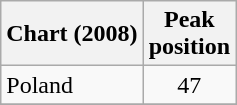<table class="wikitable sortable">
<tr>
<th>Chart (2008)</th>
<th>Peak<br>position</th>
</tr>
<tr>
<td>Poland</td>
<td style="text-align:center;">47</td>
</tr>
<tr>
</tr>
</table>
